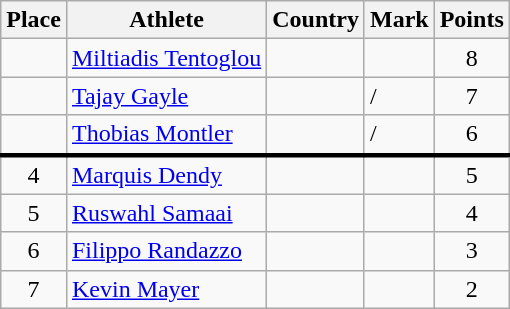<table class="wikitable">
<tr>
<th>Place</th>
<th>Athlete</th>
<th>Country</th>
<th>Mark</th>
<th>Points</th>
</tr>
<tr>
<td align=center></td>
<td><a href='#'>Miltiadis Tentoglou</a></td>
<td></td>
<td> </td>
<td align=center>8</td>
</tr>
<tr>
<td align=center></td>
<td><a href='#'>Tajay Gayle</a></td>
<td></td>
<td> /<br><em> </em></td>
<td align=center>7</td>
</tr>
<tr>
<td align=center></td>
<td><a href='#'>Thobias Montler</a></td>
<td></td>
<td> /<br><em> </em></td>
<td align=center>6</td>
</tr>
<tr style="border-top:3px solid black;">
<td align=center>4</td>
<td><a href='#'>Marquis Dendy</a></td>
<td></td>
<td> </td>
<td align=center>5</td>
</tr>
<tr>
<td align=center>5</td>
<td><a href='#'>Ruswahl Samaai</a></td>
<td></td>
<td> </td>
<td align=center>4</td>
</tr>
<tr>
<td align=center>6</td>
<td><a href='#'>Filippo Randazzo</a></td>
<td></td>
<td> </td>
<td align=center>3</td>
</tr>
<tr>
<td align=center>7</td>
<td><a href='#'>Kevin Mayer</a></td>
<td></td>
<td> </td>
<td align=center>2</td>
</tr>
</table>
